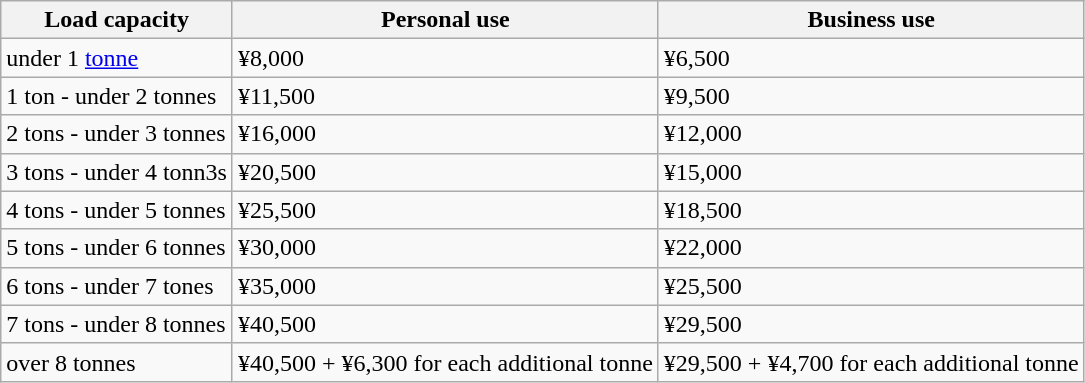<table class=wikitable>
<tr>
<th>Load capacity</th>
<th>Personal use</th>
<th>Business use</th>
</tr>
<tr>
<td>under 1 <a href='#'>tonne</a></td>
<td>¥8,000</td>
<td>¥6,500</td>
</tr>
<tr>
<td>1 ton - under 2 tonnes</td>
<td>¥11,500</td>
<td>¥9,500</td>
</tr>
<tr>
<td>2 tons - under 3 tonnes</td>
<td>¥16,000</td>
<td>¥12,000</td>
</tr>
<tr>
<td>3 tons - under 4 tonn3s</td>
<td>¥20,500</td>
<td>¥15,000</td>
</tr>
<tr>
<td>4 tons - under 5 tonnes</td>
<td>¥25,500</td>
<td>¥18,500</td>
</tr>
<tr>
<td>5 tons - under 6 tonnes</td>
<td>¥30,000</td>
<td>¥22,000</td>
</tr>
<tr>
<td>6 tons - under 7 tones</td>
<td>¥35,000</td>
<td>¥25,500</td>
</tr>
<tr>
<td>7 tons - under 8 tonnes</td>
<td>¥40,500</td>
<td>¥29,500</td>
</tr>
<tr>
<td>over 8 tonnes</td>
<td>¥40,500 + ¥6,300 for each additional tonne</td>
<td>¥29,500 + ¥4,700 for each additional tonne</td>
</tr>
</table>
